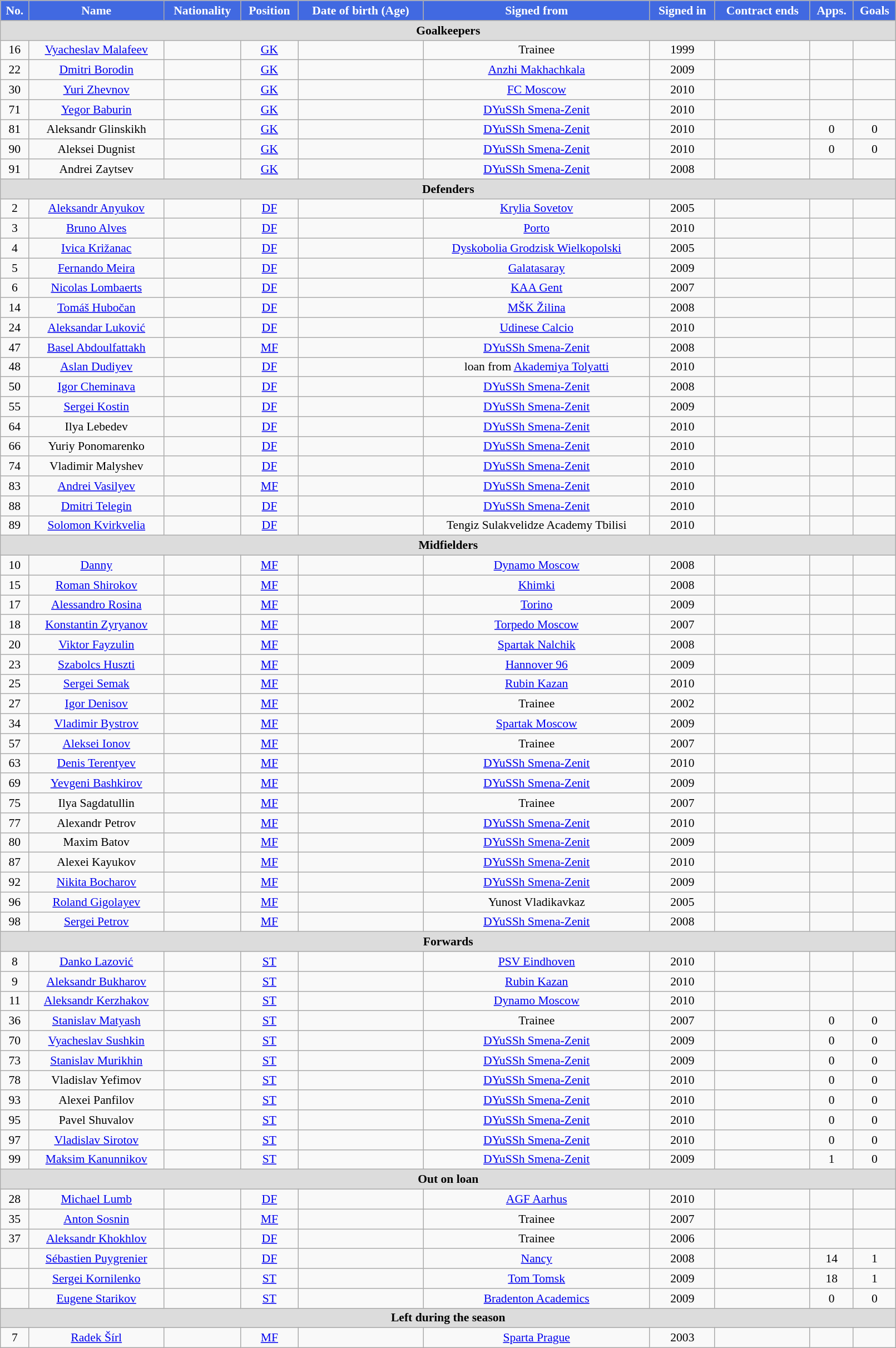<table class="wikitable"  style="text-align:center; font-size:90%; width:85%;">
<tr>
<th style="background:#4169E1; color:white; text-align:center;">No.</th>
<th style="background:#4169E1; color:white; text-align:center;">Name</th>
<th style="background:#4169E1; color:white; text-align:center;">Nationality</th>
<th style="background:#4169E1; color:white; text-align:center;">Position</th>
<th style="background:#4169E1; color:white; text-align:center;">Date of birth (Age)</th>
<th style="background:#4169E1; color:white; text-align:center;">Signed from</th>
<th style="background:#4169E1; color:white; text-align:center;">Signed in</th>
<th style="background:#4169E1; color:white; text-align:center;">Contract ends</th>
<th style="background:#4169E1; color:white; text-align:center;">Apps.</th>
<th style="background:#4169E1; color:white; text-align:center;">Goals</th>
</tr>
<tr>
<th colspan="11"  style="background:#dcdcdc; text-align:center;">Goalkeepers</th>
</tr>
<tr>
<td>16</td>
<td><a href='#'>Vyacheslav Malafeev</a></td>
<td></td>
<td><a href='#'>GK</a></td>
<td></td>
<td>Trainee</td>
<td>1999</td>
<td></td>
<td></td>
<td></td>
</tr>
<tr>
<td>22</td>
<td><a href='#'>Dmitri Borodin</a></td>
<td></td>
<td><a href='#'>GK</a></td>
<td></td>
<td><a href='#'>Anzhi Makhachkala</a></td>
<td>2009</td>
<td></td>
<td></td>
<td></td>
</tr>
<tr>
<td>30</td>
<td><a href='#'>Yuri Zhevnov</a></td>
<td></td>
<td><a href='#'>GK</a></td>
<td></td>
<td><a href='#'>FC Moscow</a></td>
<td>2010</td>
<td></td>
<td></td>
<td></td>
</tr>
<tr>
<td>71</td>
<td><a href='#'>Yegor Baburin</a></td>
<td></td>
<td><a href='#'>GK</a></td>
<td></td>
<td><a href='#'>DYuSSh Smena-Zenit</a></td>
<td>2010</td>
<td></td>
<td></td>
<td></td>
</tr>
<tr>
<td>81</td>
<td>Aleksandr Glinskikh</td>
<td></td>
<td><a href='#'>GK</a></td>
<td></td>
<td><a href='#'>DYuSSh Smena-Zenit</a></td>
<td>2010</td>
<td></td>
<td>0</td>
<td>0</td>
</tr>
<tr>
<td>90</td>
<td>Aleksei Dugnist</td>
<td></td>
<td><a href='#'>GK</a></td>
<td></td>
<td><a href='#'>DYuSSh Smena-Zenit</a></td>
<td>2010</td>
<td></td>
<td>0</td>
<td>0</td>
</tr>
<tr>
<td>91</td>
<td>Andrei Zaytsev</td>
<td></td>
<td><a href='#'>GK</a></td>
<td></td>
<td><a href='#'>DYuSSh Smena-Zenit</a></td>
<td>2008</td>
<td></td>
<td></td>
<td></td>
</tr>
<tr>
<th colspan="11"  style="background:#dcdcdc; text-align:center;">Defenders</th>
</tr>
<tr>
<td>2</td>
<td><a href='#'>Aleksandr Anyukov</a></td>
<td></td>
<td><a href='#'>DF</a></td>
<td></td>
<td><a href='#'>Krylia Sovetov</a></td>
<td>2005</td>
<td></td>
<td></td>
<td></td>
</tr>
<tr>
<td>3</td>
<td><a href='#'>Bruno Alves</a></td>
<td></td>
<td><a href='#'>DF</a></td>
<td></td>
<td><a href='#'>Porto</a></td>
<td>2010</td>
<td></td>
<td></td>
<td></td>
</tr>
<tr>
<td>4</td>
<td><a href='#'>Ivica Križanac</a></td>
<td></td>
<td><a href='#'>DF</a></td>
<td></td>
<td><a href='#'>Dyskobolia Grodzisk Wielkopolski</a></td>
<td>2005</td>
<td></td>
<td></td>
<td></td>
</tr>
<tr>
<td>5</td>
<td><a href='#'>Fernando Meira</a></td>
<td></td>
<td><a href='#'>DF</a></td>
<td></td>
<td><a href='#'>Galatasaray</a></td>
<td>2009</td>
<td></td>
<td></td>
<td></td>
</tr>
<tr>
<td>6</td>
<td><a href='#'>Nicolas Lombaerts</a></td>
<td></td>
<td><a href='#'>DF</a></td>
<td></td>
<td><a href='#'>KAA Gent</a></td>
<td>2007</td>
<td></td>
<td></td>
<td></td>
</tr>
<tr>
<td>14</td>
<td><a href='#'>Tomáš Hubočan</a></td>
<td></td>
<td><a href='#'>DF</a></td>
<td></td>
<td><a href='#'>MŠK Žilina</a></td>
<td>2008</td>
<td></td>
<td></td>
<td></td>
</tr>
<tr>
<td>24</td>
<td><a href='#'>Aleksandar Luković</a></td>
<td></td>
<td><a href='#'>DF</a></td>
<td></td>
<td><a href='#'>Udinese Calcio</a></td>
<td>2010</td>
<td></td>
<td></td>
<td></td>
</tr>
<tr>
<td>47</td>
<td><a href='#'>Basel Abdoulfattakh</a></td>
<td></td>
<td><a href='#'>MF</a></td>
<td></td>
<td><a href='#'>DYuSSh Smena-Zenit</a></td>
<td>2008</td>
<td></td>
<td></td>
<td></td>
</tr>
<tr>
<td>48</td>
<td><a href='#'>Aslan Dudiyev</a></td>
<td></td>
<td><a href='#'>DF</a></td>
<td></td>
<td>loan from <a href='#'>Akademiya Tolyatti</a></td>
<td>2010</td>
<td></td>
<td></td>
<td></td>
</tr>
<tr>
<td>50</td>
<td><a href='#'>Igor Cheminava</a></td>
<td></td>
<td><a href='#'>DF</a></td>
<td></td>
<td><a href='#'>DYuSSh Smena-Zenit</a></td>
<td>2008</td>
<td></td>
<td></td>
<td></td>
</tr>
<tr>
<td>55</td>
<td><a href='#'>Sergei Kostin</a></td>
<td></td>
<td><a href='#'>DF</a></td>
<td></td>
<td><a href='#'>DYuSSh Smena-Zenit</a></td>
<td>2009</td>
<td></td>
<td></td>
<td></td>
</tr>
<tr>
<td>64</td>
<td>Ilya Lebedev</td>
<td></td>
<td><a href='#'>DF</a></td>
<td></td>
<td><a href='#'>DYuSSh Smena-Zenit</a></td>
<td>2010</td>
<td></td>
<td></td>
<td></td>
</tr>
<tr>
<td>66</td>
<td>Yuriy Ponomarenko</td>
<td></td>
<td><a href='#'>DF</a></td>
<td></td>
<td><a href='#'>DYuSSh Smena-Zenit</a></td>
<td>2010</td>
<td></td>
<td></td>
<td></td>
</tr>
<tr>
<td>74</td>
<td>Vladimir Malyshev</td>
<td></td>
<td><a href='#'>DF</a></td>
<td></td>
<td><a href='#'>DYuSSh Smena-Zenit</a></td>
<td>2010</td>
<td></td>
<td></td>
<td></td>
</tr>
<tr>
<td>83</td>
<td><a href='#'>Andrei Vasilyev</a></td>
<td></td>
<td><a href='#'>MF</a></td>
<td></td>
<td><a href='#'>DYuSSh Smena-Zenit</a></td>
<td>2010</td>
<td></td>
<td></td>
<td></td>
</tr>
<tr>
<td>88</td>
<td><a href='#'>Dmitri Telegin</a></td>
<td></td>
<td><a href='#'>DF</a></td>
<td></td>
<td><a href='#'>DYuSSh Smena-Zenit</a></td>
<td>2010</td>
<td></td>
<td></td>
<td></td>
</tr>
<tr>
<td>89</td>
<td><a href='#'>Solomon Kvirkvelia</a></td>
<td></td>
<td><a href='#'>DF</a></td>
<td></td>
<td>Tengiz Sulakvelidze Academy Tbilisi</td>
<td>2010</td>
<td></td>
<td></td>
<td></td>
</tr>
<tr>
<th colspan="11"  style="background:#dcdcdc; text-align:center;">Midfielders</th>
</tr>
<tr>
<td>10</td>
<td><a href='#'>Danny</a></td>
<td></td>
<td><a href='#'>MF</a></td>
<td></td>
<td><a href='#'>Dynamo Moscow</a></td>
<td>2008</td>
<td></td>
<td></td>
<td></td>
</tr>
<tr>
<td>15</td>
<td><a href='#'>Roman Shirokov</a></td>
<td></td>
<td><a href='#'>MF</a></td>
<td></td>
<td><a href='#'>Khimki</a></td>
<td>2008</td>
<td></td>
<td></td>
<td></td>
</tr>
<tr>
<td>17</td>
<td><a href='#'>Alessandro Rosina</a></td>
<td></td>
<td><a href='#'>MF</a></td>
<td></td>
<td><a href='#'>Torino</a></td>
<td>2009</td>
<td></td>
<td></td>
<td></td>
</tr>
<tr>
<td>18</td>
<td><a href='#'>Konstantin Zyryanov</a></td>
<td></td>
<td><a href='#'>MF</a></td>
<td></td>
<td><a href='#'>Torpedo Moscow</a></td>
<td>2007</td>
<td></td>
<td></td>
<td></td>
</tr>
<tr>
<td>20</td>
<td><a href='#'>Viktor Fayzulin</a></td>
<td></td>
<td><a href='#'>MF</a></td>
<td></td>
<td><a href='#'>Spartak Nalchik</a></td>
<td>2008</td>
<td></td>
<td></td>
<td></td>
</tr>
<tr>
<td>23</td>
<td><a href='#'>Szabolcs Huszti</a></td>
<td></td>
<td><a href='#'>MF</a></td>
<td></td>
<td><a href='#'>Hannover 96</a></td>
<td>2009</td>
<td></td>
<td></td>
<td></td>
</tr>
<tr>
<td>25</td>
<td><a href='#'>Sergei Semak</a></td>
<td></td>
<td><a href='#'>MF</a></td>
<td></td>
<td><a href='#'>Rubin Kazan</a></td>
<td>2010</td>
<td></td>
<td></td>
<td></td>
</tr>
<tr>
<td>27</td>
<td><a href='#'>Igor Denisov</a></td>
<td></td>
<td><a href='#'>MF</a></td>
<td></td>
<td>Trainee</td>
<td>2002</td>
<td></td>
<td></td>
<td></td>
</tr>
<tr>
<td>34</td>
<td><a href='#'>Vladimir Bystrov</a></td>
<td></td>
<td><a href='#'>MF</a></td>
<td></td>
<td><a href='#'>Spartak Moscow</a></td>
<td>2009</td>
<td></td>
<td></td>
<td></td>
</tr>
<tr>
<td>57</td>
<td><a href='#'>Aleksei Ionov</a></td>
<td></td>
<td><a href='#'>MF</a></td>
<td></td>
<td>Trainee</td>
<td>2007</td>
<td></td>
<td></td>
<td></td>
</tr>
<tr>
<td>63</td>
<td><a href='#'>Denis Terentyev</a></td>
<td></td>
<td><a href='#'>MF</a></td>
<td></td>
<td><a href='#'>DYuSSh Smena-Zenit</a></td>
<td>2010</td>
<td></td>
<td></td>
<td></td>
</tr>
<tr>
<td>69</td>
<td><a href='#'>Yevgeni Bashkirov</a></td>
<td></td>
<td><a href='#'>MF</a></td>
<td></td>
<td><a href='#'>DYuSSh Smena-Zenit</a></td>
<td>2009</td>
<td></td>
<td></td>
<td></td>
</tr>
<tr>
<td>75</td>
<td>Ilya Sagdatullin</td>
<td></td>
<td><a href='#'>MF</a></td>
<td></td>
<td>Trainee</td>
<td>2007</td>
<td></td>
<td></td>
<td></td>
</tr>
<tr>
<td>77</td>
<td>Alexandr Petrov</td>
<td></td>
<td><a href='#'>MF</a></td>
<td></td>
<td><a href='#'>DYuSSh Smena-Zenit</a></td>
<td>2010</td>
<td></td>
<td></td>
<td></td>
</tr>
<tr>
<td>80</td>
<td>Maxim Batov</td>
<td></td>
<td><a href='#'>MF</a></td>
<td></td>
<td><a href='#'>DYuSSh Smena-Zenit</a></td>
<td>2009</td>
<td></td>
<td></td>
<td></td>
</tr>
<tr>
<td>87</td>
<td>Alexei Kayukov</td>
<td></td>
<td><a href='#'>MF</a></td>
<td></td>
<td><a href='#'>DYuSSh Smena-Zenit</a></td>
<td>2010</td>
<td></td>
<td></td>
<td></td>
</tr>
<tr>
<td>92</td>
<td><a href='#'>Nikita Bocharov</a></td>
<td></td>
<td><a href='#'>MF</a></td>
<td></td>
<td><a href='#'>DYuSSh Smena-Zenit</a></td>
<td>2009</td>
<td></td>
<td></td>
<td></td>
</tr>
<tr>
<td>96</td>
<td><a href='#'>Roland Gigolayev</a></td>
<td></td>
<td><a href='#'>MF</a></td>
<td></td>
<td>Yunost Vladikavkaz</td>
<td>2005</td>
<td></td>
<td></td>
<td></td>
</tr>
<tr>
<td>98</td>
<td><a href='#'>Sergei Petrov</a></td>
<td></td>
<td><a href='#'>MF</a></td>
<td></td>
<td><a href='#'>DYuSSh Smena-Zenit</a></td>
<td>2008</td>
<td></td>
<td></td>
<td></td>
</tr>
<tr>
<th colspan="11"  style="background:#dcdcdc; text-align:center;">Forwards</th>
</tr>
<tr>
<td>8</td>
<td><a href='#'>Danko Lazović</a></td>
<td></td>
<td><a href='#'>ST</a></td>
<td></td>
<td><a href='#'>PSV Eindhoven</a></td>
<td>2010</td>
<td></td>
<td></td>
<td></td>
</tr>
<tr>
<td>9</td>
<td><a href='#'>Aleksandr Bukharov</a></td>
<td></td>
<td><a href='#'>ST</a></td>
<td></td>
<td><a href='#'>Rubin Kazan</a></td>
<td>2010</td>
<td></td>
<td></td>
<td></td>
</tr>
<tr>
<td>11</td>
<td><a href='#'>Aleksandr Kerzhakov</a></td>
<td></td>
<td><a href='#'>ST</a></td>
<td></td>
<td><a href='#'>Dynamo Moscow</a></td>
<td>2010</td>
<td></td>
<td></td>
<td></td>
</tr>
<tr>
<td>36</td>
<td><a href='#'>Stanislav Matyash</a></td>
<td></td>
<td><a href='#'>ST</a></td>
<td></td>
<td>Trainee</td>
<td>2007</td>
<td></td>
<td>0</td>
<td>0</td>
</tr>
<tr>
<td>70</td>
<td><a href='#'>Vyacheslav Sushkin</a></td>
<td></td>
<td><a href='#'>ST</a></td>
<td></td>
<td><a href='#'>DYuSSh Smena-Zenit</a></td>
<td>2009</td>
<td></td>
<td>0</td>
<td>0</td>
</tr>
<tr>
<td>73</td>
<td><a href='#'>Stanislav Murikhin</a></td>
<td></td>
<td><a href='#'>ST</a></td>
<td></td>
<td><a href='#'>DYuSSh Smena-Zenit</a></td>
<td>2009</td>
<td></td>
<td>0</td>
<td>0</td>
</tr>
<tr>
<td>78</td>
<td>Vladislav Yefimov</td>
<td></td>
<td><a href='#'>ST</a></td>
<td></td>
<td><a href='#'>DYuSSh Smena-Zenit</a></td>
<td>2010</td>
<td></td>
<td>0</td>
<td>0</td>
</tr>
<tr>
<td>93</td>
<td>Alexei Panfilov</td>
<td></td>
<td><a href='#'>ST</a></td>
<td></td>
<td><a href='#'>DYuSSh Smena-Zenit</a></td>
<td>2010</td>
<td></td>
<td>0</td>
<td>0</td>
</tr>
<tr>
<td>95</td>
<td>Pavel Shuvalov</td>
<td></td>
<td><a href='#'>ST</a></td>
<td></td>
<td><a href='#'>DYuSSh Smena-Zenit</a></td>
<td>2010</td>
<td></td>
<td>0</td>
<td>0</td>
</tr>
<tr>
<td>97</td>
<td><a href='#'>Vladislav Sirotov</a></td>
<td></td>
<td><a href='#'>ST</a></td>
<td></td>
<td><a href='#'>DYuSSh Smena-Zenit</a></td>
<td>2010</td>
<td></td>
<td>0</td>
<td>0</td>
</tr>
<tr>
<td>99</td>
<td><a href='#'>Maksim Kanunnikov</a></td>
<td></td>
<td><a href='#'>ST</a></td>
<td></td>
<td><a href='#'>DYuSSh Smena-Zenit</a></td>
<td>2009</td>
<td></td>
<td>1</td>
<td>0</td>
</tr>
<tr>
<th colspan="11"  style="background:#dcdcdc; text-align:center;">Out on loan</th>
</tr>
<tr>
<td>28</td>
<td><a href='#'>Michael Lumb</a></td>
<td></td>
<td><a href='#'>DF</a></td>
<td></td>
<td><a href='#'>AGF Aarhus</a></td>
<td>2010</td>
<td></td>
<td></td>
<td></td>
</tr>
<tr>
<td>35</td>
<td><a href='#'>Anton Sosnin</a></td>
<td></td>
<td><a href='#'>MF</a></td>
<td></td>
<td>Trainee</td>
<td>2007</td>
<td></td>
<td></td>
<td></td>
</tr>
<tr>
<td>37</td>
<td><a href='#'>Aleksandr Khokhlov</a></td>
<td></td>
<td><a href='#'>DF</a></td>
<td></td>
<td>Trainee</td>
<td>2006</td>
<td></td>
<td></td>
<td></td>
</tr>
<tr>
<td></td>
<td><a href='#'>Sébastien Puygrenier</a></td>
<td></td>
<td><a href='#'>DF</a></td>
<td></td>
<td><a href='#'>Nancy</a></td>
<td>2008</td>
<td></td>
<td>14</td>
<td>1</td>
</tr>
<tr>
<td></td>
<td><a href='#'>Sergei Kornilenko</a></td>
<td></td>
<td><a href='#'>ST</a></td>
<td></td>
<td><a href='#'>Tom Tomsk</a></td>
<td>2009</td>
<td></td>
<td>18</td>
<td>1</td>
</tr>
<tr>
<td></td>
<td><a href='#'>Eugene Starikov</a></td>
<td></td>
<td><a href='#'>ST</a></td>
<td></td>
<td><a href='#'>Bradenton Academics</a></td>
<td>2009</td>
<td></td>
<td>0</td>
<td>0</td>
</tr>
<tr>
<th colspan="11"  style="background:#dcdcdc; text-align:center;">Left during the season</th>
</tr>
<tr>
<td>7</td>
<td><a href='#'>Radek Šírl</a></td>
<td></td>
<td><a href='#'>MF</a></td>
<td></td>
<td><a href='#'>Sparta Prague</a></td>
<td>2003</td>
<td></td>
<td></td>
<td></td>
</tr>
</table>
